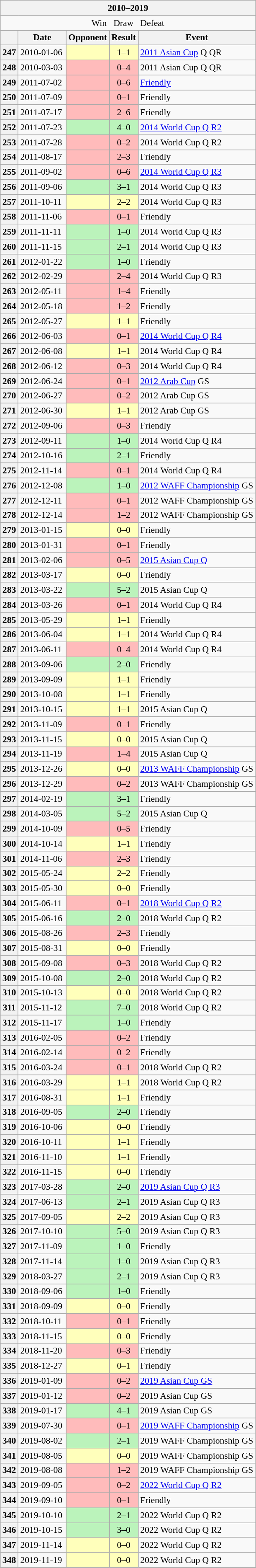<table class="wikitable collapsible" style="font-size: 90%;">
<tr>
<th colspan="5" width="400">2010–2019</th>
</tr>
<tr>
<td align="center" colspan="5"> Win   Draw   Defeat</td>
</tr>
<tr>
<th></th>
<th width=70>Date</th>
<th>Opponent</th>
<th>Result</th>
<th>Event</th>
</tr>
<tr>
<th>247</th>
<td>2010-01-06</td>
<td bgcolor="#ffffbb"></td>
<td bgcolor="#ffffbb" align="center">1–1</td>
<td> <a href='#'>2011 Asian Cup</a> Q QR</td>
</tr>
<tr>
<th>248</th>
<td>2010-03-03</td>
<td bgcolor="#ffbbbb"></td>
<td bgcolor="#ffbbbb" align="center">0–4</td>
<td> 2011 Asian Cup Q QR</td>
</tr>
<tr>
<th>249</th>
<td>2011-07-02</td>
<td bgcolor="#ffbbbb"></td>
<td bgcolor="#ffbbbb" align="center">0–6</td>
<td><a href='#'>Friendly</a></td>
</tr>
<tr>
<th>250</th>
<td>2011-07-09</td>
<td bgcolor="#ffbbbb"></td>
<td bgcolor="#ffbbbb" align="center">0–1</td>
<td>Friendly</td>
</tr>
<tr>
<th>251</th>
<td>2011-07-17</td>
<td bgcolor="#ffbbbb"></td>
<td bgcolor="#ffbbbb" align="center">2–6</td>
<td>Friendly</td>
</tr>
<tr>
<th>252</th>
<td>2011-07-23</td>
<td bgcolor="#bbf3bb"></td>
<td bgcolor="#bbf3bb" align="center">4–0</td>
<td> <a href='#'>2014 World Cup Q R2</a></td>
</tr>
<tr>
<th>253</th>
<td>2011-07-28</td>
<td bgcolor="#ffbbbb"></td>
<td bgcolor="#ffbbbb" align="center">0–2</td>
<td> 2014 World Cup Q R2</td>
</tr>
<tr>
<th>254</th>
<td>2011-08-17</td>
<td bgcolor="#ffbbbb"></td>
<td bgcolor="#ffbbbb" align="center">2–3</td>
<td>Friendly</td>
</tr>
<tr>
<th>255</th>
<td>2011-09-02</td>
<td bgcolor="#ffbbbb"></td>
<td bgcolor="#ffbbbb" align="center">0–6</td>
<td> <a href='#'>2014 World Cup Q R3</a></td>
</tr>
<tr>
<th>256</th>
<td>2011-09-06</td>
<td bgcolor="#bbf3bb"></td>
<td bgcolor="#bbf3bb" align="center">3–1</td>
<td> 2014 World Cup Q R3</td>
</tr>
<tr>
<th>257</th>
<td>2011-10-11</td>
<td bgcolor="#ffffbb"></td>
<td bgcolor="#ffffbb" align="center">2–2</td>
<td> 2014 World Cup Q R3</td>
</tr>
<tr>
<th>258</th>
<td>2011-11-06</td>
<td bgcolor="#ffbbbb"></td>
<td bgcolor="#ffbbbb" align="center">0–1</td>
<td>Friendly</td>
</tr>
<tr>
<th>259</th>
<td>2011-11-11</td>
<td bgcolor="#bbf3bb"></td>
<td bgcolor="#bbf3bb" align="center">1–0</td>
<td> 2014 World Cup Q R3</td>
</tr>
<tr>
<th>260</th>
<td>2011-11-15</td>
<td bgcolor="#bbf3bb"></td>
<td bgcolor="#bbf3bb" align="center">2–1</td>
<td> 2014 World Cup Q R3</td>
</tr>
<tr>
<th>261</th>
<td>2012-01-22</td>
<td bgcolor="#bbf3bb"></td>
<td bgcolor="#bbf3bb" align="center">1–0</td>
<td>Friendly</td>
</tr>
<tr>
<th>262</th>
<td>2012-02-29</td>
<td bgcolor="#ffbbbb"></td>
<td bgcolor="#ffbbbb" align="center">2–4</td>
<td> 2014 World Cup Q R3</td>
</tr>
<tr>
<th>263</th>
<td>2012-05-11</td>
<td bgcolor="#ffbbbb"></td>
<td bgcolor="#ffbbbb" align="center">1–4</td>
<td>Friendly</td>
</tr>
<tr>
<th>264</th>
<td>2012-05-18</td>
<td bgcolor="#ffbbbb"></td>
<td bgcolor="#ffbbbb" align="center">1–2</td>
<td>Friendly</td>
</tr>
<tr>
<th>265</th>
<td>2012-05-27</td>
<td bgcolor="#ffffbb"></td>
<td bgcolor="#ffffbb" align="center">1–1</td>
<td>Friendly</td>
</tr>
<tr>
<th>266</th>
<td>2012-06-03</td>
<td bgcolor="#ffbbbb"></td>
<td bgcolor="#ffbbbb" align="center">0–1</td>
<td> <a href='#'>2014 World Cup Q R4</a></td>
</tr>
<tr>
<th>267</th>
<td>2012-06-08</td>
<td bgcolor="#ffffbb"></td>
<td bgcolor="#ffffbb" align="center">1–1</td>
<td> 2014 World Cup Q R4</td>
</tr>
<tr>
<th>268</th>
<td>2012-06-12</td>
<td bgcolor="#ffbbbb"></td>
<td bgcolor="#ffbbbb" align="center">0–3</td>
<td> 2014 World Cup Q R4</td>
</tr>
<tr>
<th>269</th>
<td>2012-06-24</td>
<td bgcolor="#ffbbbb"></td>
<td bgcolor="#ffbbbb" align="center">0–1</td>
<td> <a href='#'>2012 Arab Cup</a> GS</td>
</tr>
<tr>
<th>270</th>
<td>2012-06-27</td>
<td bgcolor="#ffbbbb"></td>
<td bgcolor="#ffbbbb" align="center">0–2</td>
<td> 2012 Arab Cup GS</td>
</tr>
<tr>
<th>271</th>
<td>2012-06-30</td>
<td bgcolor="#ffffbb"></td>
<td bgcolor="#ffffbb" align="center">1–1</td>
<td> 2012 Arab Cup GS</td>
</tr>
<tr>
<th>272</th>
<td>2012-09-06</td>
<td bgcolor="#ffbbbb"></td>
<td bgcolor="#ffbbbb" align="center">0–3</td>
<td>Friendly</td>
</tr>
<tr>
<th>273</th>
<td>2012-09-11</td>
<td bgcolor="#bbf3bb"></td>
<td bgcolor="#bbf3bb" align="center">1–0</td>
<td> 2014 World Cup Q R4</td>
</tr>
<tr>
<th>274</th>
<td>2012-10-16</td>
<td bgcolor="#bbf3bb"></td>
<td bgcolor="#bbf3bb" align="center">2–1</td>
<td>Friendly</td>
</tr>
<tr>
<th>275</th>
<td>2012-11-14</td>
<td bgcolor="#ffbbbb"></td>
<td bgcolor="#ffbbbb" align="center">0–1</td>
<td> 2014 World Cup Q R4</td>
</tr>
<tr>
<th>276</th>
<td>2012-12-08</td>
<td bgcolor="#bbf3bb"></td>
<td bgcolor="#bbf3bb" align="center">1–0</td>
<td> <a href='#'>2012 WAFF Championship</a> GS</td>
</tr>
<tr>
<th>277</th>
<td>2012-12-11</td>
<td bgcolor="#ffbbbb"></td>
<td bgcolor="#ffbbbb" align="center">0–1</td>
<td> 2012 WAFF Championship GS</td>
</tr>
<tr>
<th>278</th>
<td>2012-12-14</td>
<td bgcolor="#ffbbbb"></td>
<td bgcolor="#ffbbbb" align="center">1–2</td>
<td> 2012 WAFF Championship GS</td>
</tr>
<tr>
<th>279</th>
<td>2013-01-15</td>
<td bgcolor="#ffffbb"></td>
<td bgcolor="#ffffbb" align="center">0–0</td>
<td>Friendly</td>
</tr>
<tr>
<th>280</th>
<td>2013-01-31</td>
<td bgcolor="#ffbbbb"></td>
<td bgcolor="#ffbbbb" align="center">0–1</td>
<td>Friendly</td>
</tr>
<tr>
<th>281</th>
<td>2013-02-06</td>
<td bgcolor="#ffbbbb"></td>
<td bgcolor="#ffbbbb" align="center">0–5</td>
<td> <a href='#'>2015 Asian Cup Q</a></td>
</tr>
<tr>
<th>282</th>
<td>2013-03-17</td>
<td bgcolor="#ffffbb"></td>
<td bgcolor="#ffffbb" align="center">0–0</td>
<td>Friendly</td>
</tr>
<tr>
<th>283</th>
<td>2013-03-22</td>
<td bgcolor="#bbf3bb"></td>
<td bgcolor="#bbf3bb" align="center">5–2</td>
<td> 2015 Asian Cup Q</td>
</tr>
<tr>
<th>284</th>
<td>2013-03-26</td>
<td bgcolor="#ffbbbb"></td>
<td bgcolor="#ffbbbb" align="center">0–1</td>
<td> 2014 World Cup Q R4</td>
</tr>
<tr>
<th>285</th>
<td>2013-05-29</td>
<td bgcolor="#ffffbb"></td>
<td bgcolor="#ffffbb" align="center">1–1</td>
<td>Friendly</td>
</tr>
<tr>
<th>286</th>
<td>2013-06-04</td>
<td bgcolor="#ffffbb"></td>
<td bgcolor="#ffffbb" align="center">1–1</td>
<td> 2014 World Cup Q R4</td>
</tr>
<tr>
<th>287</th>
<td>2013-06-11</td>
<td bgcolor="#ffbbbb"></td>
<td bgcolor="#ffbbbb" align="center">0–4</td>
<td> 2014 World Cup Q R4</td>
</tr>
<tr>
<th>288</th>
<td>2013-09-06</td>
<td bgcolor="#bbf3bb"></td>
<td bgcolor="#bbf3bb" align="center">2–0</td>
<td>Friendly</td>
</tr>
<tr>
<th>289</th>
<td>2013-09-09</td>
<td bgcolor="#ffffbb"></td>
<td bgcolor="#ffffbb" align="center">1–1</td>
<td>Friendly</td>
</tr>
<tr>
<th>290</th>
<td>2013-10-08</td>
<td bgcolor="#ffffbb"></td>
<td bgcolor="#ffffbb" align="center">1–1</td>
<td>Friendly</td>
</tr>
<tr>
<th>291</th>
<td>2013-10-15</td>
<td bgcolor="#ffffbb"></td>
<td bgcolor="#ffffbb" align="center">1–1</td>
<td> 2015 Asian Cup Q</td>
</tr>
<tr>
<th>292</th>
<td>2013-11-09</td>
<td bgcolor="#ffbbbb"></td>
<td bgcolor="#ffbbbb" align="center">0–1</td>
<td>Friendly</td>
</tr>
<tr>
<th>293</th>
<td>2013-11-15</td>
<td bgcolor="#ffffbb"></td>
<td bgcolor="#ffffbb" align="center">0–0</td>
<td> 2015 Asian Cup Q</td>
</tr>
<tr>
<th>294</th>
<td>2013-11-19</td>
<td bgcolor="#ffbbbb"></td>
<td bgcolor="#ffbbbb" align="center">1–4</td>
<td> 2015 Asian Cup Q</td>
</tr>
<tr>
<th>295</th>
<td>2013-12-26</td>
<td bgcolor="#ffffbb"></td>
<td bgcolor="#ffffbb" align="center">0–0</td>
<td> <a href='#'>2013 WAFF Championship</a> GS</td>
</tr>
<tr>
<th>296</th>
<td>2013-12-29</td>
<td bgcolor="#ffbbbb"></td>
<td bgcolor="#ffbbbb" align="center">0–2</td>
<td> 2013 WAFF Championship GS</td>
</tr>
<tr>
<th>297</th>
<td>2014-02-19</td>
<td bgcolor="#bbf3bb"></td>
<td bgcolor="#bbf3bb" align="center">3–1</td>
<td>Friendly</td>
</tr>
<tr>
<th>298</th>
<td>2014-03-05</td>
<td bgcolor="#bbf3bb"></td>
<td bgcolor="#bbf3bb" align="center">5–2</td>
<td> 2015 Asian Cup Q</td>
</tr>
<tr>
<th>299</th>
<td>2014-10-09</td>
<td bgcolor="#ffbbbb"></td>
<td bgcolor="#ffbbbb" align="center">0–5</td>
<td>Friendly</td>
</tr>
<tr>
<th>300</th>
<td>2014-10-14</td>
<td bgcolor="#ffffbb"></td>
<td bgcolor="#ffffbb" align="center">1–1</td>
<td>Friendly</td>
</tr>
<tr>
<th>301</th>
<td>2014-11-06</td>
<td bgcolor="#ffbbbb"></td>
<td bgcolor="#ffbbbb" align="center">2–3</td>
<td>Friendly</td>
</tr>
<tr>
<th>302</th>
<td>2015-05-24</td>
<td bgcolor="#ffffbb"></td>
<td bgcolor="#ffffbb" align="center">2–2</td>
<td>Friendly</td>
</tr>
<tr>
<th>303</th>
<td>2015-05-30</td>
<td bgcolor="#ffffbb"></td>
<td bgcolor="#ffffbb" align="center">0–0</td>
<td>Friendly</td>
</tr>
<tr>
<th>304</th>
<td>2015-06-11</td>
<td bgcolor="#ffbbbb"></td>
<td bgcolor="#ffbbbb" align="center">0–1</td>
<td> <a href='#'>2018 World Cup Q R2</a></td>
</tr>
<tr>
<th>305</th>
<td>2015-06-16</td>
<td bgcolor="#bbf3bb"></td>
<td bgcolor="#bbf3bb" align="center">2–0</td>
<td> 2018 World Cup Q R2</td>
</tr>
<tr>
<th>306</th>
<td>2015-08-26</td>
<td bgcolor="#ffbbbb"></td>
<td bgcolor="#ffbbbb" align="center">2–3</td>
<td>Friendly</td>
</tr>
<tr>
<th>307</th>
<td>2015-08-31</td>
<td bgcolor="#ffffbb"></td>
<td bgcolor="#ffffbb" align="center">0–0</td>
<td>Friendly</td>
</tr>
<tr>
<th>308</th>
<td>2015-09-08</td>
<td bgcolor="#ffbbbb"></td>
<td bgcolor="#ffbbbb" align="center">0–3</td>
<td> 2018 World Cup Q R2</td>
</tr>
<tr>
<th>309</th>
<td>2015-10-08</td>
<td bgcolor="#bbf3bb"></td>
<td bgcolor="#bbf3bb" align="center">2–0</td>
<td> 2018 World Cup Q R2</td>
</tr>
<tr>
<th>310</th>
<td>2015-10-13</td>
<td bgcolor="#ffffbb"></td>
<td bgcolor="#ffffbb" align="center">0–0</td>
<td> 2018 World Cup Q R2</td>
</tr>
<tr>
<th>311</th>
<td>2015-11-12</td>
<td bgcolor="#bbf3bb"></td>
<td bgcolor="#bbf3bb" align="center">7–0</td>
<td> 2018 World Cup Q R2</td>
</tr>
<tr>
<th>312</th>
<td>2015-11-17</td>
<td bgcolor="#bbf3bb"></td>
<td bgcolor="#bbf3bb" align="center">1–0</td>
<td>Friendly</td>
</tr>
<tr>
<th>313</th>
<td>2016-02-05</td>
<td bgcolor="#ffbbbb"></td>
<td bgcolor="#ffbbbb" align="center">0–2</td>
<td>Friendly</td>
</tr>
<tr>
<th>314</th>
<td>2016-02-14</td>
<td bgcolor="#ffbbbb"></td>
<td bgcolor="#ffbbbb" align="center">0–2</td>
<td>Friendly</td>
</tr>
<tr>
<th>315</th>
<td>2016-03-24</td>
<td bgcolor="#ffbbbb"></td>
<td bgcolor="#ffbbbb" align="center">0–1</td>
<td> 2018 World Cup Q R2</td>
</tr>
<tr>
<th>316</th>
<td>2016-03-29</td>
<td bgcolor="#ffffbb"></td>
<td bgcolor="#ffffbb" align="center">1–1</td>
<td> 2018 World Cup Q R2</td>
</tr>
<tr>
<th>317</th>
<td>2016-08-31</td>
<td bgcolor="#ffffbb"></td>
<td bgcolor="#ffffbb" align="center">1–1</td>
<td>Friendly</td>
</tr>
<tr>
<th>318</th>
<td>2016-09-05</td>
<td bgcolor="#bbf3bb"></td>
<td bgcolor="#bbf3bb" align="center">2–0</td>
<td>Friendly</td>
</tr>
<tr>
<th>319</th>
<td>2016-10-06</td>
<td bgcolor="#ffffbb"></td>
<td bgcolor="#ffffbb" align="center">0–0</td>
<td>Friendly</td>
</tr>
<tr>
<th>320</th>
<td>2016-10-11</td>
<td bgcolor="#ffffbb"></td>
<td bgcolor="#ffffbb" align="center">1–1</td>
<td>Friendly</td>
</tr>
<tr>
<th>321</th>
<td>2016-11-10</td>
<td bgcolor="#ffffbb"></td>
<td bgcolor="#ffffbb" align="center">1–1</td>
<td>Friendly</td>
</tr>
<tr>
<th>322</th>
<td>2016-11-15</td>
<td bgcolor="#ffffbb"></td>
<td bgcolor="#ffffbb" align="center">0–0</td>
<td>Friendly</td>
</tr>
<tr>
<th>323</th>
<td>2017-03-28</td>
<td bgcolor="#bbf3bb"></td>
<td bgcolor="#bbf3bb" align="center">2–0</td>
<td> <a href='#'>2019 Asian Cup Q R3</a></td>
</tr>
<tr>
<th>324</th>
<td>2017-06-13</td>
<td bgcolor="#bbf3bb"></td>
<td bgcolor="#bbf3bb" align="center">2–1</td>
<td> 2019 Asian Cup Q R3</td>
</tr>
<tr>
<th>325</th>
<td>2017-09-05</td>
<td bgcolor="#ffffbb"></td>
<td bgcolor="#ffffbb" align="center">2–2</td>
<td> 2019 Asian Cup Q R3</td>
</tr>
<tr>
<th>326</th>
<td>2017-10-10</td>
<td bgcolor="#bbf3bb"></td>
<td bgcolor="#bbf3bb" align="center">5–0</td>
<td> 2019 Asian Cup Q R3</td>
</tr>
<tr>
<th>327</th>
<td>2017-11-09</td>
<td bgcolor="#bbf3bb"></td>
<td bgcolor="#bbf3bb" align="center">1–0</td>
<td>Friendly</td>
</tr>
<tr>
<th>328</th>
<td>2017-11-14</td>
<td bgcolor="#bbf3bb"></td>
<td bgcolor="#bbf3bb" align="center">1–0</td>
<td> 2019 Asian Cup Q R3</td>
</tr>
<tr>
<th>329</th>
<td>2018-03-27</td>
<td bgcolor="#bbf3bb"></td>
<td bgcolor="#bbf3bb" align="center">2–1</td>
<td> 2019 Asian Cup Q R3</td>
</tr>
<tr>
<th>330</th>
<td>2018-09-06</td>
<td bgcolor="#bbf3bb"></td>
<td bgcolor="#bbf3bb" align="center">1–0</td>
<td>Friendly</td>
</tr>
<tr>
<th>331</th>
<td>2018-09-09</td>
<td bgcolor="#ffffbb"></td>
<td bgcolor="#ffffbb" align="center">0–0</td>
<td>Friendly</td>
</tr>
<tr>
<th>332</th>
<td>2018-10-11</td>
<td bgcolor="#ffbbbb"></td>
<td bgcolor="#ffbbbb" align="center">0–1</td>
<td>Friendly</td>
</tr>
<tr>
<th>333</th>
<td>2018-11-15</td>
<td bgcolor="#ffffbb"></td>
<td bgcolor="#ffffbb" align="center">0–0</td>
<td>Friendly</td>
</tr>
<tr>
<th>334</th>
<td>2018-11-20</td>
<td bgcolor="#ffbbbb"></td>
<td bgcolor="#ffbbbb" align="center">0–3</td>
<td>Friendly</td>
</tr>
<tr>
<th>335</th>
<td>2018-12-27</td>
<td bgcolor="#ffffbb"></td>
<td bgcolor="#ffffbb" align="center">0–1</td>
<td>Friendly</td>
</tr>
<tr>
<th>336</th>
<td>2019-01-09</td>
<td bgcolor="#ffbbbb"></td>
<td bgcolor="#ffbbbb" align="center">0–2</td>
<td> <a href='#'>2019 Asian Cup GS</a></td>
</tr>
<tr>
<th>337</th>
<td>2019-01-12</td>
<td bgcolor="#ffbbbb"></td>
<td bgcolor="#ffbbbb" align="center">0–2</td>
<td> 2019 Asian Cup GS</td>
</tr>
<tr>
<th>338</th>
<td>2019-01-17</td>
<td bgcolor="#bbf3bb"></td>
<td bgcolor="#bbf3bb" align="center">4–1</td>
<td> 2019 Asian Cup GS</td>
</tr>
<tr>
<th>339</th>
<td>2019-07-30</td>
<td bgcolor="#ffbbbb"></td>
<td bgcolor="#ffbbbb" align="center">0–1</td>
<td> <a href='#'>2019 WAFF Championship</a> GS</td>
</tr>
<tr>
<th>340</th>
<td>2019-08-02</td>
<td bgcolor="#bbf3bb"></td>
<td bgcolor="#bbf3bb" align="center">2–1</td>
<td> 2019 WAFF Championship GS</td>
</tr>
<tr>
<th>341</th>
<td>2019-08-05</td>
<td bgcolor="#ffffbb"></td>
<td bgcolor="#ffffbb" align="center">0–0</td>
<td> 2019 WAFF Championship GS</td>
</tr>
<tr>
<th>342</th>
<td>2019-08-08</td>
<td bgcolor="#ffbbbb"></td>
<td bgcolor="#ffbbbb" align="center">1–2</td>
<td> 2019 WAFF Championship GS</td>
</tr>
<tr>
<th>343</th>
<td>2019-09-05</td>
<td bgcolor="#ffbbbb"></td>
<td bgcolor="#ffbbbb" align="center">0–2</td>
<td> <a href='#'>2022 World Cup Q R2</a></td>
</tr>
<tr>
<th>344</th>
<td>2019-09-10</td>
<td bgcolor="#ffbbbb"></td>
<td bgcolor="#ffbbbb" align="center">0–1</td>
<td>Friendly</td>
</tr>
<tr>
<th>345</th>
<td>2019-10-10</td>
<td bgcolor="#bbf3bb"></td>
<td bgcolor="#bbf3bb" align="center">2–1</td>
<td> 2022 World Cup Q R2</td>
</tr>
<tr>
<th>346</th>
<td>2019-10-15</td>
<td bgcolor="#bbf3bb"></td>
<td bgcolor="#bbf3bb" align="center">3–0</td>
<td> 2022 World Cup Q R2</td>
</tr>
<tr>
<th>347</th>
<td>2019-11-14</td>
<td bgcolor="#ffffbb"></td>
<td bgcolor="#ffffbb" align="center">0–0</td>
<td> 2022 World Cup Q R2</td>
</tr>
<tr>
<th>348</th>
<td>2019-11-19</td>
<td bgcolor="#ffffbb"></td>
<td bgcolor="#ffffbb" align="center">0–0</td>
<td> 2022 World Cup Q R2</td>
</tr>
</table>
